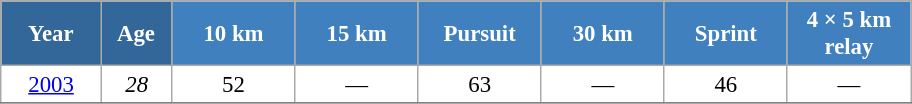<table class="wikitable" style="font-size:95%; text-align:center; border:grey solid 1px; border-collapse:collapse; background:#ffffff;">
<tr>
<th style="background-color:#369; color:white; width:60px;"> Year </th>
<th style="background-color:#369; color:white; width:40px;"> Age </th>
<th style="background-color:#4180be; color:white; width:75px;"> 10 km </th>
<th style="background-color:#4180be; color:white; width:75px;"> 15 km </th>
<th style="background-color:#4180be; color:white; width:75px;"> Pursuit </th>
<th style="background-color:#4180be; color:white; width:75px;"> 30 km </th>
<th style="background-color:#4180be; color:white; width:75px;"> Sprint </th>
<th style="background-color:#4180be; color:white; width:75px;"> 4 × 5 km <br> relay </th>
</tr>
<tr>
<td><a href='#'>2003</a></td>
<td><em>28</em></td>
<td>52</td>
<td>—</td>
<td>63</td>
<td>—</td>
<td>46</td>
<td>—</td>
</tr>
<tr>
</tr>
</table>
